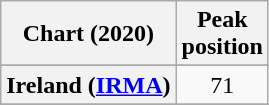<table class="wikitable sortable plainrowheaders" style="text-align:center">
<tr>
<th scope="col">Chart (2020)</th>
<th scope="col">Peak<br>position</th>
</tr>
<tr>
</tr>
<tr>
</tr>
<tr>
</tr>
<tr>
</tr>
<tr>
</tr>
<tr>
</tr>
<tr>
</tr>
<tr>
</tr>
<tr>
</tr>
<tr>
</tr>
<tr>
</tr>
<tr>
<th scope="row">Ireland (<a href='#'>IRMA</a>)</th>
<td>71</td>
</tr>
<tr>
</tr>
<tr>
</tr>
<tr>
</tr>
<tr>
</tr>
<tr>
</tr>
<tr>
</tr>
<tr>
</tr>
</table>
